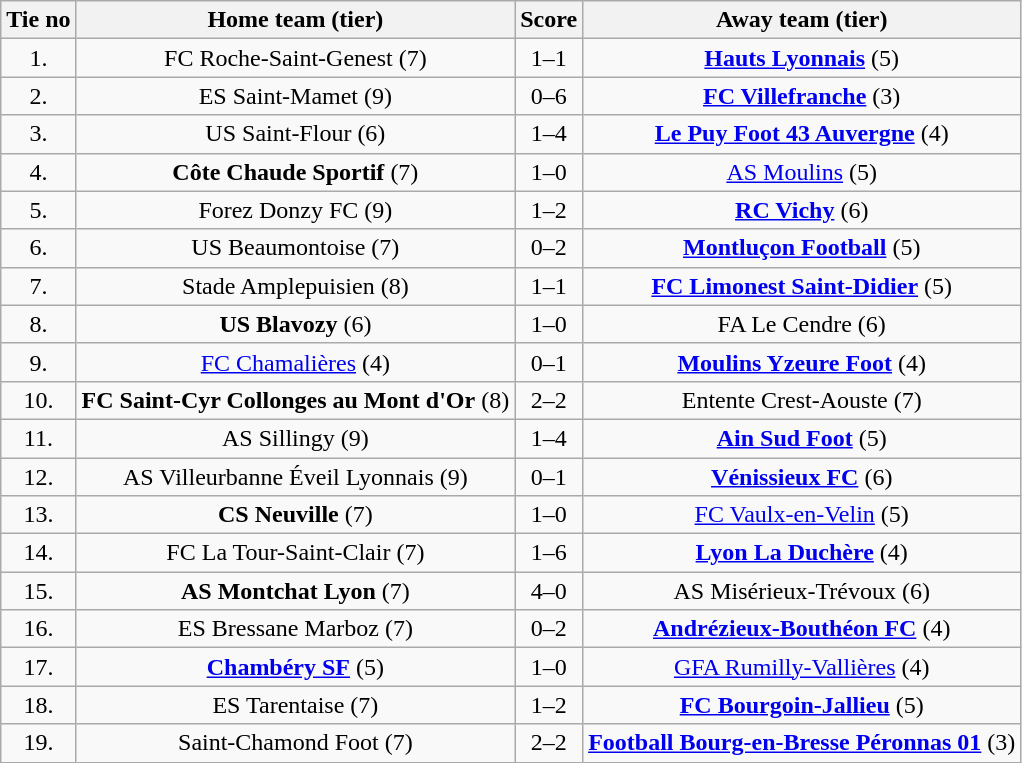<table class="wikitable" style="text-align: center">
<tr>
<th>Tie no</th>
<th>Home team (tier)</th>
<th>Score</th>
<th>Away team (tier)</th>
</tr>
<tr>
<td>1.</td>
<td>FC Roche-Saint-Genest (7)</td>
<td>1–1 </td>
<td><strong><a href='#'>Hauts Lyonnais</a></strong> (5)</td>
</tr>
<tr>
<td>2.</td>
<td>ES Saint-Mamet (9)</td>
<td>0–6</td>
<td><strong><a href='#'>FC Villefranche</a></strong> (3)</td>
</tr>
<tr>
<td>3.</td>
<td>US Saint-Flour (6)</td>
<td>1–4</td>
<td><strong><a href='#'>Le Puy Foot 43 Auvergne</a></strong> (4)</td>
</tr>
<tr>
<td>4.</td>
<td><strong>Côte Chaude Sportif</strong> (7)</td>
<td>1–0</td>
<td><a href='#'>AS Moulins</a> (5)</td>
</tr>
<tr>
<td>5.</td>
<td>Forez Donzy FC (9)</td>
<td>1–2</td>
<td><strong><a href='#'>RC Vichy</a></strong> (6)</td>
</tr>
<tr>
<td>6.</td>
<td>US Beaumontoise (7)</td>
<td>0–2</td>
<td><strong><a href='#'>Montluçon Football</a></strong> (5)</td>
</tr>
<tr>
<td>7.</td>
<td>Stade Amplepuisien (8)</td>
<td>1–1 </td>
<td><strong><a href='#'>FC Limonest Saint-Didier</a></strong> (5)</td>
</tr>
<tr>
<td>8.</td>
<td><strong>US Blavozy</strong> (6)</td>
<td>1–0</td>
<td>FA Le Cendre (6)</td>
</tr>
<tr>
<td>9.</td>
<td><a href='#'>FC Chamalières</a> (4)</td>
<td>0–1</td>
<td><strong><a href='#'>Moulins Yzeure Foot</a></strong> (4)</td>
</tr>
<tr>
<td>10.</td>
<td><strong>FC Saint-Cyr Collonges au Mont d'Or</strong> (8)</td>
<td>2–2 </td>
<td>Entente Crest-Aouste (7)</td>
</tr>
<tr>
<td>11.</td>
<td>AS Sillingy (9)</td>
<td>1–4</td>
<td><strong><a href='#'>Ain Sud Foot</a></strong> (5)</td>
</tr>
<tr>
<td>12.</td>
<td>AS Villeurbanne Éveil Lyonnais (9)</td>
<td>0–1</td>
<td><strong><a href='#'>Vénissieux FC</a></strong> (6)</td>
</tr>
<tr>
<td>13.</td>
<td><strong>CS Neuville</strong> (7)</td>
<td>1–0</td>
<td><a href='#'>FC Vaulx-en-Velin</a> (5)</td>
</tr>
<tr>
<td>14.</td>
<td>FC La Tour-Saint-Clair (7)</td>
<td>1–6</td>
<td><strong><a href='#'>Lyon La Duchère</a></strong> (4)</td>
</tr>
<tr>
<td>15.</td>
<td><strong>AS Montchat Lyon</strong> (7)</td>
<td>4–0</td>
<td>AS Misérieux-Trévoux (6)</td>
</tr>
<tr>
<td>16.</td>
<td>ES Bressane Marboz (7)</td>
<td>0–2</td>
<td><strong><a href='#'>Andrézieux-Bouthéon FC</a></strong> (4)</td>
</tr>
<tr>
<td>17.</td>
<td><strong><a href='#'>Chambéry SF</a></strong> (5)</td>
<td>1–0</td>
<td><a href='#'>GFA Rumilly-Vallières</a> (4)</td>
</tr>
<tr>
<td>18.</td>
<td>ES Tarentaise (7)</td>
<td>1–2</td>
<td><strong><a href='#'>FC Bourgoin-Jallieu</a></strong> (5)</td>
</tr>
<tr>
<td>19.</td>
<td>Saint-Chamond Foot (7)</td>
<td>2–2 </td>
<td><strong><a href='#'>Football Bourg-en-Bresse Péronnas 01</a></strong> (3)</td>
</tr>
</table>
